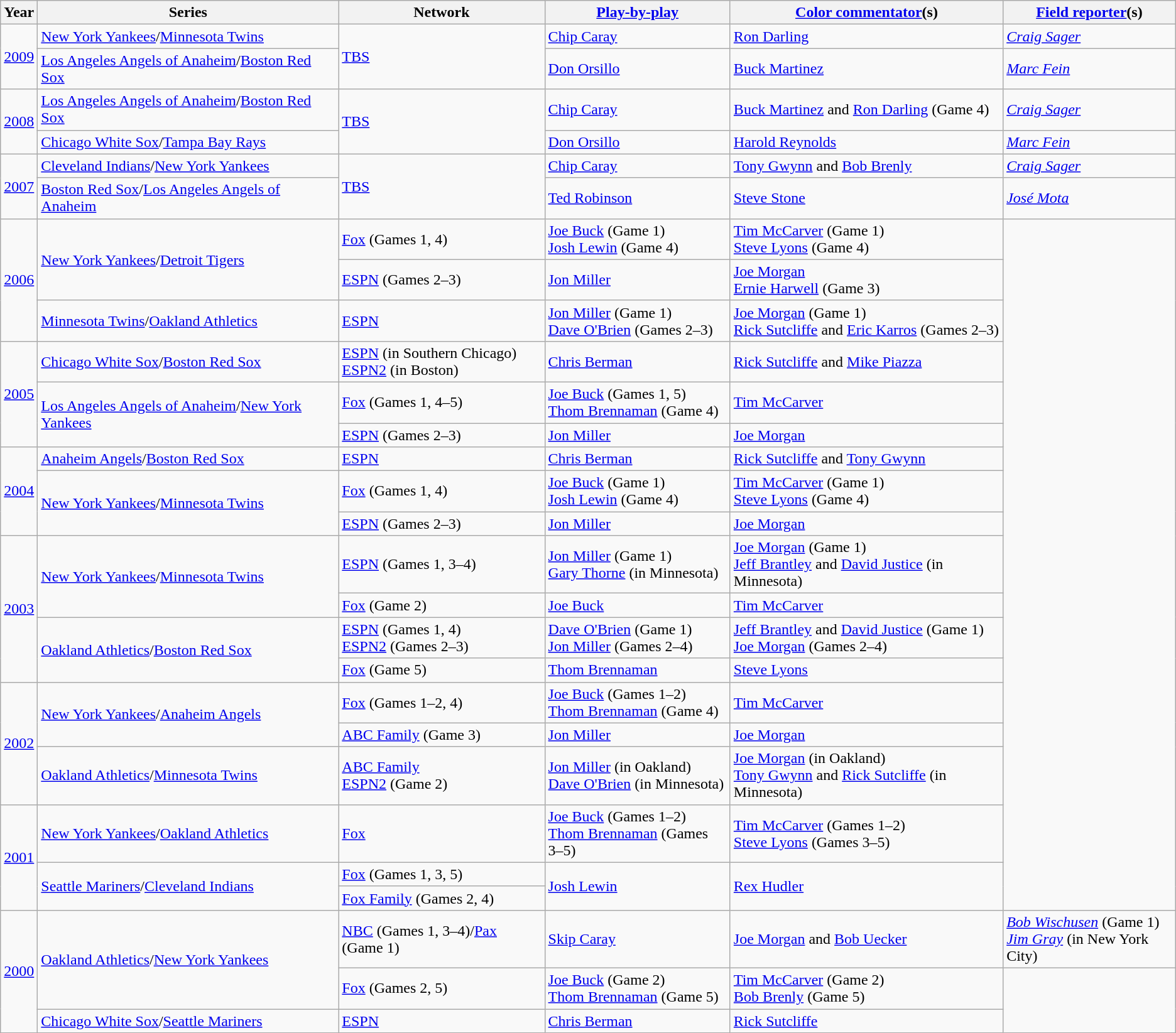<table class="wikitable">
<tr>
<th>Year</th>
<th>Series</th>
<th>Network</th>
<th><a href='#'>Play-by-play</a></th>
<th><a href='#'>Color commentator</a>(s)</th>
<th><a href='#'>Field reporter</a>(s)</th>
</tr>
<tr>
<td rowspan=2><a href='#'>2009</a></td>
<td><a href='#'>New York Yankees</a>/<a href='#'>Minnesota Twins</a></td>
<td rowspan="2"><a href='#'>TBS</a></td>
<td><a href='#'>Chip Caray</a></td>
<td><a href='#'>Ron Darling</a></td>
<td><em><a href='#'>Craig Sager</a></em></td>
</tr>
<tr>
<td><a href='#'>Los Angeles Angels of Anaheim</a>/<a href='#'>Boston Red Sox</a></td>
<td><a href='#'>Don Orsillo</a></td>
<td><a href='#'>Buck Martinez</a></td>
<td><em><a href='#'>Marc Fein</a></em></td>
</tr>
<tr>
<td rowspan=2><a href='#'>2008</a></td>
<td><a href='#'>Los Angeles Angels of Anaheim</a>/<a href='#'>Boston Red Sox</a></td>
<td rowspan="2"><a href='#'>TBS</a></td>
<td><a href='#'>Chip Caray</a></td>
<td><a href='#'>Buck Martinez</a> and <a href='#'>Ron Darling</a> (Game 4)</td>
<td><em><a href='#'>Craig Sager</a></em></td>
</tr>
<tr>
<td><a href='#'>Chicago White Sox</a>/<a href='#'>Tampa Bay Rays</a></td>
<td><a href='#'>Don Orsillo</a></td>
<td><a href='#'>Harold Reynolds</a></td>
<td><em><a href='#'>Marc Fein</a></em></td>
</tr>
<tr>
<td rowspan="2"><a href='#'>2007</a></td>
<td><a href='#'>Cleveland Indians</a>/<a href='#'>New York Yankees</a></td>
<td rowspan="2"><a href='#'>TBS</a></td>
<td><a href='#'>Chip Caray</a></td>
<td><a href='#'>Tony Gwynn</a> and <a href='#'>Bob Brenly</a></td>
<td><em><a href='#'>Craig Sager</a></em></td>
</tr>
<tr>
<td><a href='#'>Boston Red Sox</a>/<a href='#'>Los Angeles Angels of Anaheim</a></td>
<td><a href='#'>Ted Robinson</a></td>
<td><a href='#'>Steve Stone</a></td>
<td><em><a href='#'>José Mota</a></em></td>
</tr>
<tr>
<td rowspan="3"><a href='#'>2006</a></td>
<td rowspan="2"><a href='#'>New York Yankees</a>/<a href='#'>Detroit Tigers</a></td>
<td><a href='#'>Fox</a> (Games 1, 4)</td>
<td><a href='#'>Joe Buck</a> (Game 1)<br><a href='#'>Josh Lewin</a> (Game 4)</td>
<td><a href='#'>Tim McCarver</a> (Game 1)<br><a href='#'>Steve Lyons</a> (Game 4)</td>
</tr>
<tr>
<td><a href='#'>ESPN</a> (Games 2–3)</td>
<td><a href='#'>Jon Miller</a></td>
<td><a href='#'>Joe Morgan</a><br><a href='#'>Ernie Harwell</a> (Game 3)</td>
</tr>
<tr>
<td><a href='#'>Minnesota Twins</a>/<a href='#'>Oakland Athletics</a></td>
<td><a href='#'>ESPN</a></td>
<td><a href='#'>Jon Miller</a> (Game 1)<br><a href='#'>Dave O'Brien</a> (Games 2–3)</td>
<td><a href='#'>Joe Morgan</a> (Game 1)<br><a href='#'>Rick Sutcliffe</a> and <a href='#'>Eric Karros</a> (Games 2–3)</td>
</tr>
<tr>
<td rowspan="3"><a href='#'>2005</a></td>
<td><a href='#'>Chicago White Sox</a>/<a href='#'>Boston Red Sox</a></td>
<td><a href='#'>ESPN</a> (in Southern Chicago)<br><a href='#'>ESPN2</a> (in Boston)</td>
<td><a href='#'>Chris Berman</a></td>
<td><a href='#'>Rick Sutcliffe</a> and <a href='#'>Mike Piazza</a></td>
</tr>
<tr>
<td rowspan="2"><a href='#'>Los Angeles Angels of Anaheim</a>/<a href='#'>New York Yankees</a></td>
<td><a href='#'>Fox</a> (Games 1, 4–5)</td>
<td><a href='#'>Joe Buck</a> (Games 1, 5)<br><a href='#'>Thom Brennaman</a> (Game 4)</td>
<td><a href='#'>Tim McCarver</a></td>
</tr>
<tr>
<td><a href='#'>ESPN</a> (Games 2–3)</td>
<td><a href='#'>Jon Miller</a></td>
<td><a href='#'>Joe Morgan</a></td>
</tr>
<tr>
<td rowspan="3"><a href='#'>2004</a></td>
<td><a href='#'>Anaheim Angels</a>/<a href='#'>Boston Red Sox</a></td>
<td><a href='#'>ESPN</a></td>
<td><a href='#'>Chris Berman</a></td>
<td><a href='#'>Rick Sutcliffe</a> and <a href='#'>Tony Gwynn</a></td>
</tr>
<tr>
<td rowspan="2"><a href='#'>New York Yankees</a>/<a href='#'>Minnesota Twins</a></td>
<td><a href='#'>Fox</a> (Games 1, 4)</td>
<td><a href='#'>Joe Buck</a> (Game 1)<br><a href='#'>Josh Lewin</a> (Game 4)</td>
<td><a href='#'>Tim McCarver</a> (Game 1)<br><a href='#'>Steve Lyons</a> (Game 4)</td>
</tr>
<tr>
<td><a href='#'>ESPN</a> (Games 2–3)</td>
<td><a href='#'>Jon Miller</a></td>
<td><a href='#'>Joe Morgan</a></td>
</tr>
<tr>
<td rowspan="4"><a href='#'>2003</a></td>
<td rowspan="2"><a href='#'>New York Yankees</a>/<a href='#'>Minnesota Twins</a></td>
<td><a href='#'>ESPN</a> (Games 1, 3–4)</td>
<td><a href='#'>Jon Miller</a> (Game 1)<br><a href='#'>Gary Thorne</a> (in Minnesota)</td>
<td><a href='#'>Joe Morgan</a> (Game 1)<br><a href='#'>Jeff Brantley</a> and <a href='#'>David Justice</a> (in Minnesota)</td>
</tr>
<tr>
<td><a href='#'>Fox</a> (Game 2)</td>
<td><a href='#'>Joe Buck</a></td>
<td><a href='#'>Tim McCarver</a></td>
</tr>
<tr>
<td rowspan="2"><a href='#'>Oakland Athletics</a>/<a href='#'>Boston Red Sox</a></td>
<td><a href='#'>ESPN</a> (Games 1, 4)<br><a href='#'>ESPN2</a> (Games 2–3)</td>
<td><a href='#'>Dave O'Brien</a> (Game 1)<br><a href='#'>Jon Miller</a> (Games 2–4)</td>
<td><a href='#'>Jeff Brantley</a> and <a href='#'>David Justice</a> (Game 1)<br><a href='#'>Joe Morgan</a> (Games 2–4)</td>
</tr>
<tr>
<td><a href='#'>Fox</a> (Game 5)</td>
<td><a href='#'>Thom Brennaman</a></td>
<td><a href='#'>Steve Lyons</a></td>
</tr>
<tr>
<td rowspan="3"><a href='#'>2002</a></td>
<td rowspan="2"><a href='#'>New York Yankees</a>/<a href='#'>Anaheim Angels</a></td>
<td><a href='#'>Fox</a> (Games 1–2, 4)</td>
<td><a href='#'>Joe Buck</a> (Games 1–2)<br><a href='#'>Thom Brennaman</a> (Game 4)</td>
<td><a href='#'>Tim McCarver</a></td>
</tr>
<tr>
<td><a href='#'>ABC Family</a> (Game 3)</td>
<td><a href='#'>Jon Miller</a></td>
<td><a href='#'>Joe Morgan</a></td>
</tr>
<tr>
<td><a href='#'>Oakland Athletics</a>/<a href='#'>Minnesota Twins</a></td>
<td><a href='#'>ABC Family</a><br><a href='#'>ESPN2</a> (Game 2)</td>
<td><a href='#'>Jon Miller</a> (in Oakland) <br><a href='#'>Dave O'Brien</a> (in Minnesota)</td>
<td><a href='#'>Joe Morgan</a> (in Oakland)<br><a href='#'>Tony Gwynn</a> and <a href='#'>Rick Sutcliffe</a> (in Minnesota)</td>
</tr>
<tr>
<td rowspan="3"><a href='#'>2001</a></td>
<td><a href='#'>New York Yankees</a>/<a href='#'>Oakland Athletics</a></td>
<td><a href='#'>Fox</a></td>
<td><a href='#'>Joe Buck</a> (Games 1–2)<br><a href='#'>Thom Brennaman</a> (Games 3–5)</td>
<td><a href='#'>Tim McCarver</a> (Games 1–2)<br><a href='#'>Steve Lyons</a> (Games 3–5)</td>
</tr>
<tr>
<td rowspan="2"><a href='#'>Seattle Mariners</a>/<a href='#'>Cleveland Indians</a></td>
<td><a href='#'>Fox</a> (Games 1, 3, 5)</td>
<td rowspan="2"><a href='#'>Josh Lewin</a></td>
<td rowspan="2"><a href='#'>Rex Hudler</a></td>
</tr>
<tr>
<td><a href='#'>Fox Family</a> (Games 2, 4)</td>
</tr>
<tr>
<td rowspan="3"><a href='#'>2000</a></td>
<td rowspan="2"><a href='#'>Oakland Athletics</a>/<a href='#'>New York Yankees</a></td>
<td><a href='#'>NBC</a> (Games 1, 3–4)/<a href='#'>Pax</a> (Game 1)</td>
<td><a href='#'>Skip Caray</a></td>
<td><a href='#'>Joe Morgan</a> and <a href='#'>Bob Uecker</a></td>
<td><em><a href='#'>Bob Wischusen</a></em> (Game 1)<br><em><a href='#'>Jim Gray</a></em> (in New York City)</td>
</tr>
<tr>
<td><a href='#'>Fox</a> (Games 2, 5)</td>
<td><a href='#'>Joe Buck</a> (Game 2)<br><a href='#'>Thom Brennaman</a> (Game 5)</td>
<td><a href='#'>Tim McCarver</a> (Game 2)<br><a href='#'>Bob Brenly</a> (Game 5)</td>
</tr>
<tr>
<td><a href='#'>Chicago White Sox</a>/<a href='#'>Seattle Mariners</a></td>
<td><a href='#'>ESPN</a></td>
<td><a href='#'>Chris Berman</a></td>
<td><a href='#'>Rick Sutcliffe</a></td>
</tr>
</table>
